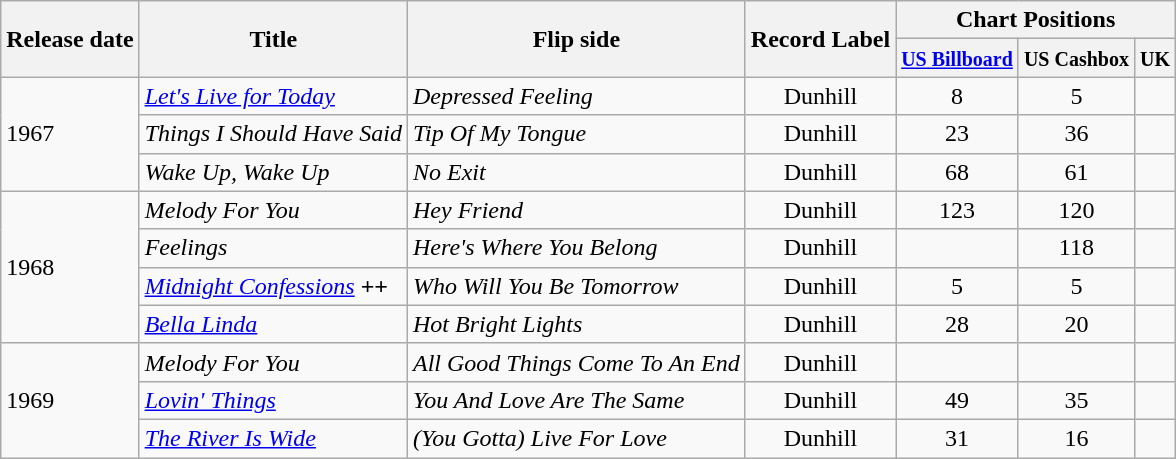<table class="wikitable">
<tr>
<th rowspan="2">Release date</th>
<th rowspan="2">Title</th>
<th rowspan="2">Flip side</th>
<th rowspan="2">Record Label</th>
<th colspan="4">Chart Positions</th>
</tr>
<tr>
<th><small><a href='#'>US Billboard</a></small></th>
<th><small> US Cashbox </small></th>
<th><small>UK</small></th>
</tr>
<tr>
<td rowspan="3">1967</td>
<td><em><a href='#'>Let's Live for Today</a></em></td>
<td><em>Depressed Feeling</em></td>
<td style="text-align:center;">Dunhill</td>
<td style="text-align:center;">8</td>
<td style="text-align:center;">5</td>
<td style="text-align:center;"></td>
</tr>
<tr>
<td><em>Things I Should Have Said</em></td>
<td><em>Tip Of My Tongue</em></td>
<td style="text-align:center;">Dunhill</td>
<td style="text-align:center;">23</td>
<td style="text-align:center;">36</td>
<td style="text-align:center;"></td>
</tr>
<tr>
<td><em>Wake Up, Wake Up</em></td>
<td><em>No Exit</em></td>
<td style="text-align:center;">Dunhill</td>
<td style="text-align:center;">68</td>
<td style="text-align:center;">61</td>
<td style="text-align:center;"></td>
</tr>
<tr>
<td rowspan="4">1968</td>
<td><em>Melody For You</em></td>
<td><em>Hey Friend</em></td>
<td style="text-align:center;">Dunhill</td>
<td style="text-align:center;">123</td>
<td style="text-align:center;">120</td>
<td style="text-align:center;"></td>
</tr>
<tr>
<td><em>Feelings</em></td>
<td><em>Here's Where You Belong</em></td>
<td style="text-align:center;">Dunhill</td>
<td style="text-align:center;"></td>
<td style="text-align:center;">118</td>
<td style="text-align:center;"></td>
</tr>
<tr>
<td><em><a href='#'>Midnight Confessions</a></em> <strong>++</strong></td>
<td><em>Who Will You Be Tomorrow</em></td>
<td style="text-align:center;">Dunhill</td>
<td style="text-align:center;">5</td>
<td style="text-align:center;">5</td>
<td style="text-align:center;"></td>
</tr>
<tr>
<td><em><a href='#'>Bella Linda</a></em></td>
<td><em>Hot Bright Lights</em></td>
<td style="text-align:center;">Dunhill</td>
<td style="text-align:center;">28</td>
<td style="text-align:center;">20</td>
<td style="text-align:center;"></td>
</tr>
<tr>
<td rowspan="3">1969</td>
<td><em>Melody For You</em></td>
<td><em>All Good Things Come To An End</em></td>
<td style="text-align:center;">Dunhill</td>
<td style="text-align:center;"></td>
<td style="text-align:center;"></td>
<td style="text-align:center;"></td>
</tr>
<tr>
<td><em><a href='#'>Lovin' Things</a></em></td>
<td><em>You And Love Are The Same</em></td>
<td style="text-align:center;">Dunhill</td>
<td style="text-align:center;">49</td>
<td style="text-align:center;">35</td>
<td style="text-align:center;"></td>
</tr>
<tr>
<td><em><a href='#'>The River Is Wide</a></em></td>
<td><em>(You Gotta) Live For Love</em></td>
<td style="text-align:center;">Dunhill</td>
<td style="text-align:center;">31</td>
<td style="text-align:center;">16</td>
<td style="text-align:center;"></td>
</tr>
</table>
